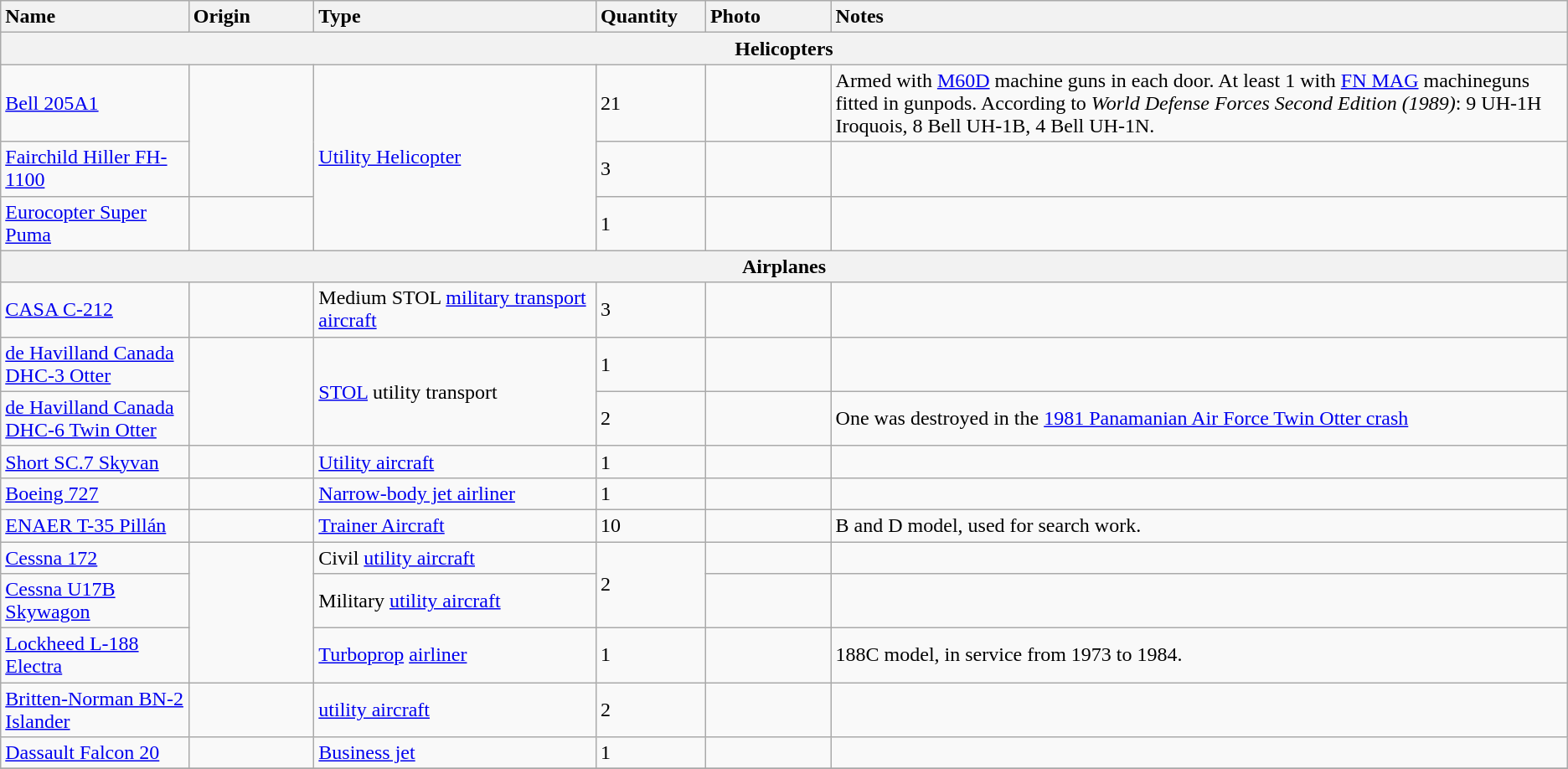<table class="wikitable mw-collapsible">
<tr>
<th style="text-align: left; width:12%;">Name</th>
<th style="text-align: left; width:8%;">Origin</th>
<th style="text-align: left; width:18%;">Type</th>
<th style="text-align: left; width:7%;">Quantity</th>
<th style="text-align: left;width:8%;">Photo</th>
<th style="text-align: left;width:47%;">Notes</th>
</tr>
<tr>
<th style="align: center;" colspan="7">Helicopters</th>
</tr>
<tr>
<td><a href='#'>Bell 205A1</a></td>
<td rowspan="2"></td>
<td rowspan="3"><a href='#'>Utility Helicopter</a></td>
<td>21</td>
<td></td>
<td>Armed with <a href='#'>M60D</a> machine guns in each door. At least 1 with <a href='#'>FN MAG</a> machineguns fitted in gunpods. According to <em>World Defense Forces Second Edition (1989)</em>: 9 UH-1H Iroquois, 8 Bell UH-1B, 4 Bell UH-1N.</td>
</tr>
<tr>
<td><a href='#'>Fairchild Hiller FH-1100</a></td>
<td>3</td>
<td></td>
<td></td>
</tr>
<tr>
<td><a href='#'>Eurocopter Super Puma</a></td>
<td></td>
<td>1</td>
<td></td>
<td></td>
</tr>
<tr>
<th style="align: center;" colspan="7">Airplanes</th>
</tr>
<tr>
<td><a href='#'>CASA C-212</a></td>
<td></td>
<td>Medium STOL <a href='#'>military transport aircraft</a></td>
<td>3</td>
<td></td>
<td></td>
</tr>
<tr>
<td><a href='#'>de Havilland Canada DHC-3 Otter</a></td>
<td rowspan="2"></td>
<td rowspan="2"><a href='#'>STOL</a> utility transport</td>
<td>1</td>
<td></td>
<td></td>
</tr>
<tr>
<td><a href='#'>de Havilland Canada DHC-6 Twin Otter</a></td>
<td>2</td>
<td></td>
<td> One was destroyed in  the <a href='#'>1981 Panamanian Air Force Twin Otter crash</a></td>
</tr>
<tr>
<td><a href='#'>Short SC.7 Skyvan</a></td>
<td></td>
<td><a href='#'>Utility aircraft</a></td>
<td>1</td>
<td></td>
<td></td>
</tr>
<tr>
<td><a href='#'>Boeing 727</a></td>
<td></td>
<td><a href='#'>Narrow-body jet airliner</a></td>
<td>1</td>
<td></td>
<td></td>
</tr>
<tr>
<td><a href='#'>ENAER T-35 Pillán</a></td>
<td></td>
<td><a href='#'>Trainer Aircraft</a></td>
<td>10</td>
<td></td>
<td>B and D model, used for search work.</td>
</tr>
<tr>
<td><a href='#'>Cessna 172</a></td>
<td rowspan="3"></td>
<td>Civil <a href='#'>utility aircraft</a></td>
<td rowspan="2">2</td>
<td></td>
<td></td>
</tr>
<tr>
<td><a href='#'>Cessna U17B Skywagon</a></td>
<td>Military <a href='#'>utility aircraft</a></td>
<td></td>
<td></td>
</tr>
<tr>
<td><a href='#'>Lockheed L-188 Electra</a></td>
<td><a href='#'>Turboprop</a> <a href='#'>airliner</a></td>
<td>1</td>
<td></td>
<td>188C model, in service from 1973 to 1984.</td>
</tr>
<tr>
<td><a href='#'>Britten-Norman BN-2 Islander</a></td>
<td></td>
<td><a href='#'>utility aircraft</a></td>
<td>2</td>
<td></td>
<td></td>
</tr>
<tr>
<td><a href='#'>Dassault Falcon 20</a></td>
<td></td>
<td><a href='#'>Business jet</a></td>
<td>1</td>
<td></td>
<td></td>
</tr>
<tr>
</tr>
</table>
